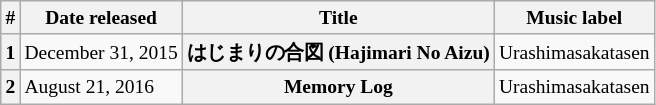<table class="wikitable" style="font-size: small;">
<tr>
<th>#</th>
<th>Date released</th>
<th>Title</th>
<th>Music label</th>
</tr>
<tr>
<th>1</th>
<td>December 31, 2015</td>
<th>はじまりの合図 (Hajimari No Aizu)</th>
<td>Urashimasakatasen</td>
</tr>
<tr>
<th>2</th>
<td>August 21, 2016</td>
<th>Memory Log</th>
<td>Urashimasakatasen</td>
</tr>
</table>
